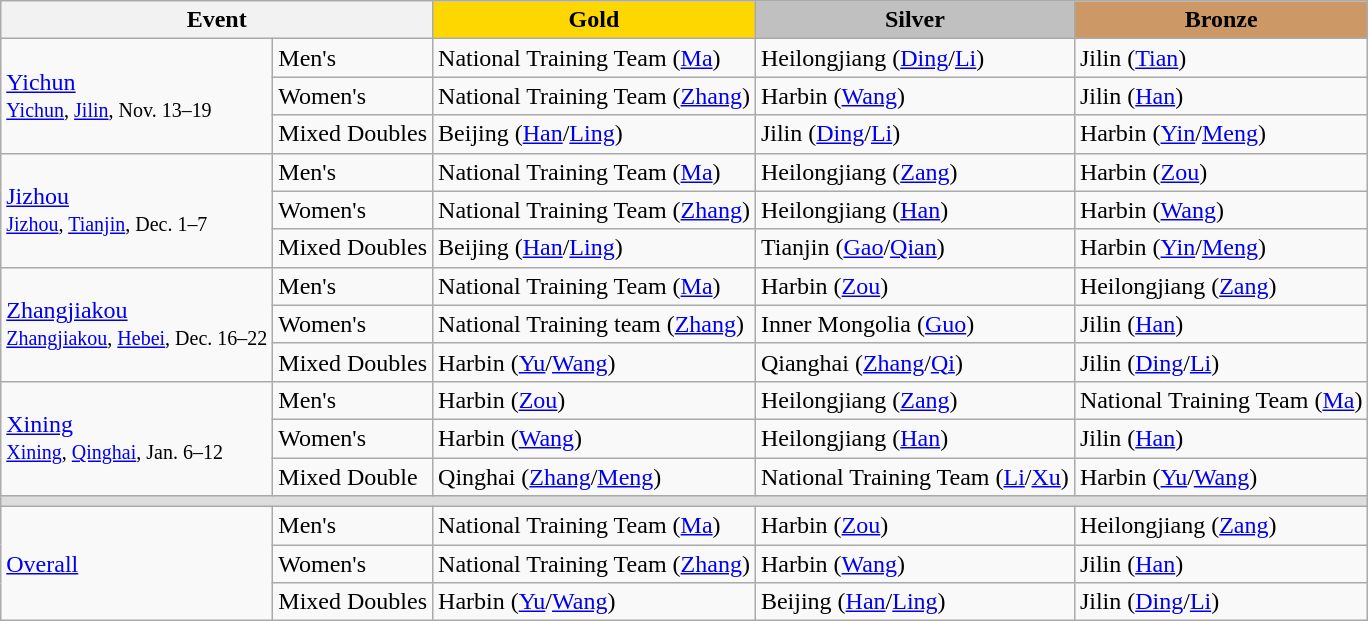<table class="wikitable">
<tr>
<th colspan="2">Event</th>
<th style="background:gold">Gold</th>
<th style="background:silver">Silver</th>
<th style="background:#cc9966">Bronze</th>
</tr>
<tr>
<td rowspan="3"><a href='#'>Yichun</a><br><small><a href='#'>Yichun</a>, <a href='#'>Jilin</a>, Nov. 13–19</small></td>
<td>Men's </td>
<td>National Training Team (<a href='#'>Ma</a>)</td>
<td>Heilongjiang (<a href='#'>Ding</a>/<a href='#'>Li</a>)</td>
<td>Jilin (<a href='#'>Tian</a>)</td>
</tr>
<tr>
<td>Women's </td>
<td>National Training Team (<a href='#'>Zhang</a>)</td>
<td>Harbin (<a href='#'>Wang</a>)</td>
<td>Jilin (<a href='#'>Han</a>)</td>
</tr>
<tr>
<td>Mixed Doubles </td>
<td>Beijing (<a href='#'>Han</a>/<a href='#'>Ling</a>)</td>
<td>Jilin (<a href='#'>Ding</a>/<a href='#'>Li</a>)</td>
<td>Harbin (<a href='#'>Yin</a>/<a href='#'>Meng</a>)</td>
</tr>
<tr>
<td rowspan="3"><a href='#'>Jizhou</a><br><small><a href='#'>Jizhou</a>, <a href='#'>Tianjin</a>, Dec. 1–7</small></td>
<td>Men's </td>
<td>National Training Team (<a href='#'>Ma</a>)</td>
<td>Heilongjiang (<a href='#'>Zang</a>)</td>
<td>Harbin (<a href='#'>Zou</a>)</td>
</tr>
<tr>
<td>Women's </td>
<td>National Training Team (<a href='#'>Zhang</a>)</td>
<td>Heilongjiang (<a href='#'>Han</a>)</td>
<td>Harbin (<a href='#'>Wang</a>)</td>
</tr>
<tr>
<td>Mixed Doubles </td>
<td>Beijing (<a href='#'>Han</a>/<a href='#'>Ling</a>)</td>
<td>Tianjin (<a href='#'>Gao</a>/<a href='#'>Qian</a>)</td>
<td>Harbin (<a href='#'>Yin</a>/<a href='#'>Meng</a>)</td>
</tr>
<tr>
<td rowspan="3"><a href='#'>Zhangjiakou</a><br><small><a href='#'>Zhangjiakou</a>, <a href='#'>Hebei</a>, Dec. 16–22</small></td>
<td>Men's </td>
<td>National Training Team (<a href='#'>Ma</a>)</td>
<td>Harbin (<a href='#'>Zou</a>)</td>
<td>Heilongjiang (<a href='#'>Zang</a>)</td>
</tr>
<tr>
<td>Women's </td>
<td>National Training team (<a href='#'>Zhang</a>)</td>
<td>Inner Mongolia (<a href='#'>Guo</a>)</td>
<td>Jilin (<a href='#'>Han</a>)</td>
</tr>
<tr>
<td>Mixed Doubles </td>
<td>Harbin (<a href='#'>Yu</a>/<a href='#'>Wang</a>)</td>
<td>Qianghai (<a href='#'>Zhang</a>/<a href='#'>Qi</a>)</td>
<td>Jilin (<a href='#'>Ding</a>/<a href='#'>Li</a>)</td>
</tr>
<tr>
<td rowspan="3"><a href='#'>Xining</a><br><small><a href='#'>Xining</a>, <a href='#'>Qinghai</a>, Jan. 6–12</small></td>
<td>Men's </td>
<td>Harbin (<a href='#'>Zou</a>)</td>
<td>Heilongjiang (<a href='#'>Zang</a>)</td>
<td>National Training Team (<a href='#'>Ma</a>)</td>
</tr>
<tr>
<td>Women's</td>
<td>Harbin (<a href='#'>Wang</a>)</td>
<td>Heilongjiang (<a href='#'>Han</a>)</td>
<td>Jilin (<a href='#'>Han</a>)</td>
</tr>
<tr>
<td>Mixed Double</td>
<td>Qinghai (<a href='#'>Zhang</a>/<a href='#'>Meng</a>)</td>
<td>National Training Team (<a href='#'>Li</a>/<a href='#'>Xu</a>)</td>
<td>Harbin (<a href='#'>Yu</a>/<a href='#'>Wang</a>)</td>
</tr>
<tr bgcolor=#DDDDDD>
<td colspan=5></td>
</tr>
<tr>
<td rowspan="3"><a href='#'>Overall</a></td>
<td>Men's</td>
<td>National Training Team (<a href='#'>Ma</a>)</td>
<td>Harbin (<a href='#'>Zou</a>)</td>
<td>Heilongjiang (<a href='#'>Zang</a>)</td>
</tr>
<tr>
<td>Women's</td>
<td>National Training Team (<a href='#'>Zhang</a>)</td>
<td>Harbin (<a href='#'>Wang</a>)</td>
<td>Jilin (<a href='#'>Han</a>)</td>
</tr>
<tr>
<td>Mixed Doubles</td>
<td>Harbin (<a href='#'>Yu</a>/<a href='#'>Wang</a>)</td>
<td>Beijing (<a href='#'>Han</a>/<a href='#'>Ling</a>)</td>
<td>Jilin (<a href='#'>Ding</a>/<a href='#'>Li</a>)</td>
</tr>
</table>
